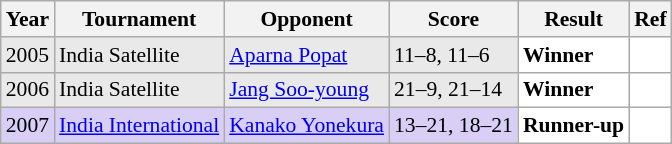<table class="sortable wikitable" style="font-size: 90%">
<tr>
<th>Year</th>
<th>Tournament</th>
<th>Opponent</th>
<th>Score</th>
<th>Result</th>
<th>Ref</th>
</tr>
<tr style="background:#E9E9E9">
<td align="center">2005</td>
<td align="left">India Satellite</td>
<td align="left"> <a href='#'>Aparna Popat</a></td>
<td align="left">11–8, 11–6</td>
<td style="text-align:left; background:white"> <strong>Winner</strong></td>
<td style="text-align:center; background:white"></td>
</tr>
<tr style="background:#E9E9E9">
<td align="center">2006</td>
<td align="left">India Satellite</td>
<td align="left"> <a href='#'>Jang Soo-young</a></td>
<td align="left">21–9, 21–14</td>
<td style="text-align:left; background:white"> <strong>Winner</strong></td>
<td style="text-align:center; background:white"></td>
</tr>
<tr style="background:#D8CEF6">
<td align="center">2007</td>
<td align="left"><a href='#'>India International</a></td>
<td align="left"> <a href='#'>Kanako Yonekura</a></td>
<td align="left">13–21, 18–21</td>
<td style="text-align:left; background:white"> <strong>Runner-up</strong></td>
<td style="text-align:center; background:white"></td>
</tr>
</table>
